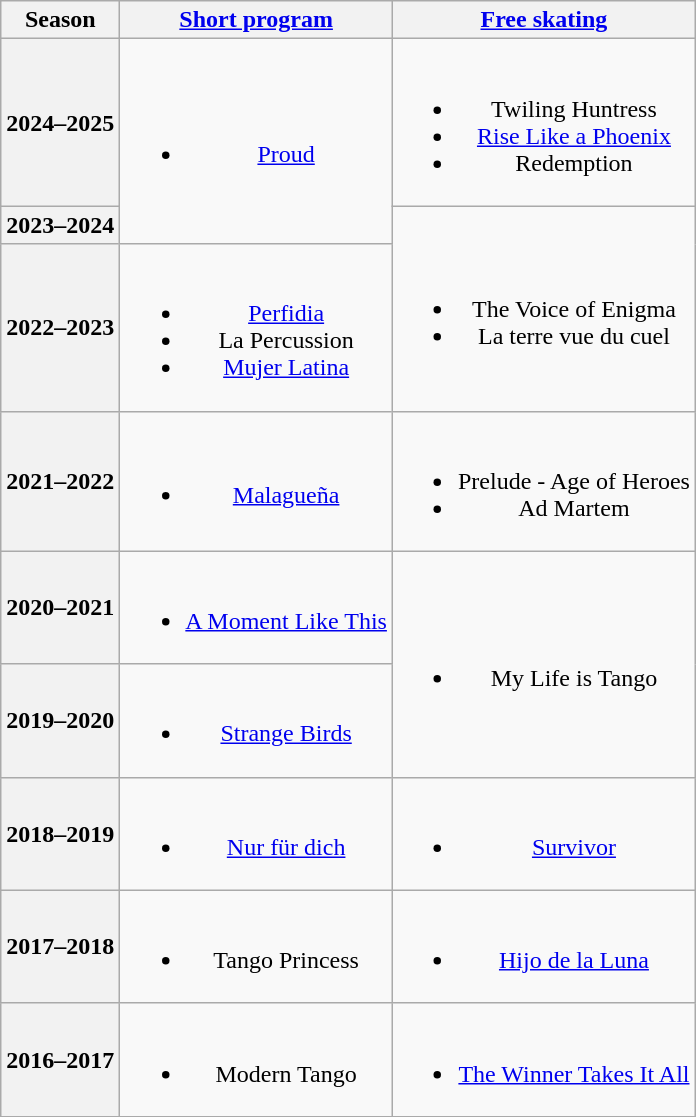<table class=wikitable style=text-align:center>
<tr>
<th>Season</th>
<th><a href='#'>Short program</a></th>
<th><a href='#'>Free skating</a></th>
</tr>
<tr>
<th>2024–2025</th>
<td rowspan=2><br><ul><li><a href='#'>Proud</a> <br></li></ul></td>
<td><br><ul><li>Twiling Huntress <br> </li><li><a href='#'>Rise Like a Phoenix</a> <br> </li><li>Redemption <br> </li></ul></td>
</tr>
<tr>
<th>2023–2024</th>
<td rowspan=2><br><ul><li>The Voice of Enigma <br> </li><li>La terre vue du cuel <br> </li></ul></td>
</tr>
<tr>
<th>2022–2023</th>
<td><br><ul><li><a href='#'>Perfidia</a> <br> </li><li>La Percussion <br> </li><li><a href='#'>Mujer Latina</a> <br> </li></ul></td>
</tr>
<tr>
<th>2021–2022 <br> </th>
<td><br><ul><li><a href='#'>Malagueña</a> <br> </li></ul></td>
<td><br><ul><li>Prelude - Age of Heroes</li><li>Ad Martem <br> </li></ul></td>
</tr>
<tr>
<th>2020–2021 <br> </th>
<td><br><ul><li><a href='#'>A Moment Like This</a> <br> </li></ul></td>
<td rowspan=2><br><ul><li>My Life is Tango <br> </li></ul></td>
</tr>
<tr>
<th>2019–2020 <br> </th>
<td><br><ul><li><a href='#'>Strange Birds</a> <br> </li></ul></td>
</tr>
<tr>
<th>2018–2019 <br> </th>
<td><br><ul><li><a href='#'>Nur für dich</a> <br> </li></ul></td>
<td><br><ul><li><a href='#'>Survivor</a> <br> </li></ul></td>
</tr>
<tr>
<th>2017–2018 <br> </th>
<td><br><ul><li>Tango Princess <br> </li></ul></td>
<td><br><ul><li><a href='#'>Hijo de la Luna</a> <br> </li></ul></td>
</tr>
<tr>
<th>2016–2017 <br> </th>
<td><br><ul><li>Modern Tango</li></ul></td>
<td><br><ul><li><a href='#'>The Winner Takes It All</a> <br> </li></ul></td>
</tr>
</table>
